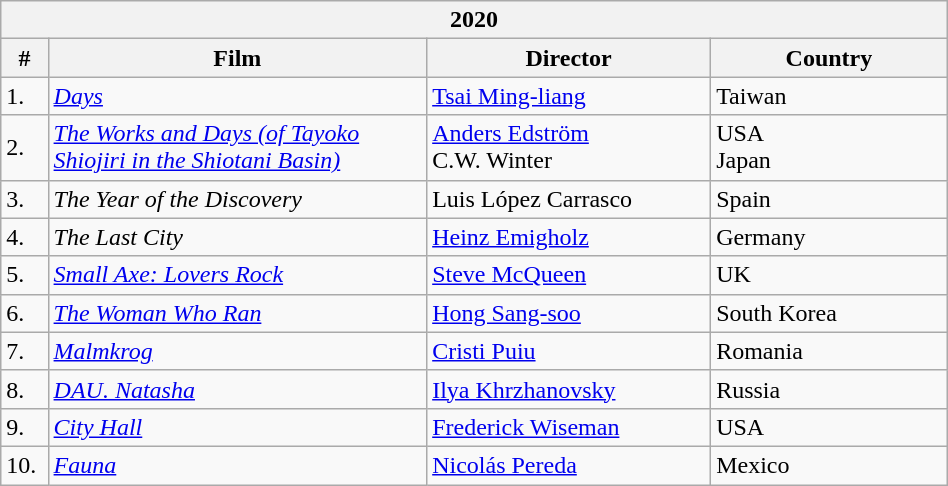<table class="wikitable" style="width:50%;" cellpadding="5">
<tr>
<th colspan=4>2020</th>
</tr>
<tr>
<th style="width:5%;">#</th>
<th style="width:40%;">Film</th>
<th style="width:30%;">Director</th>
<th style="width:25%;">Country</th>
</tr>
<tr>
<td>1.</td>
<td><em><a href='#'>Days</a></em></td>
<td><a href='#'>Tsai Ming-liang</a></td>
<td>Taiwan</td>
</tr>
<tr>
<td>2.</td>
<td><em><a href='#'>The Works and Days (of Tayoko Shiojiri in the Shiotani Basin)</a></em></td>
<td><a href='#'>Anders Edström</a><br>C.W. Winter</td>
<td>USA<br>Japan</td>
</tr>
<tr>
<td>3.</td>
<td><em>The Year of the Discovery</em></td>
<td>Luis López Carrasco</td>
<td>Spain</td>
</tr>
<tr>
<td>4.</td>
<td><em>The Last City</em></td>
<td><a href='#'>Heinz Emigholz</a></td>
<td>Germany</td>
</tr>
<tr>
<td>5.</td>
<td><em><a href='#'>Small Axe: Lovers Rock</a></em></td>
<td><a href='#'>Steve McQueen</a></td>
<td>UK</td>
</tr>
<tr>
<td>6.</td>
<td><em><a href='#'>The Woman Who Ran</a></em></td>
<td><a href='#'>Hong Sang-soo</a></td>
<td>South Korea</td>
</tr>
<tr>
<td>7.</td>
<td><em><a href='#'>Malmkrog</a></em></td>
<td><a href='#'>Cristi Puiu</a></td>
<td>Romania</td>
</tr>
<tr>
<td>8.</td>
<td><em><a href='#'>DAU. Natasha</a></em></td>
<td><a href='#'>Ilya Khrzhanovsky</a></td>
<td>Russia</td>
</tr>
<tr>
<td>9.</td>
<td><em><a href='#'>City Hall</a></em></td>
<td><a href='#'>Frederick Wiseman</a></td>
<td>USA</td>
</tr>
<tr>
<td>10.</td>
<td><em><a href='#'>Fauna</a></em></td>
<td><a href='#'>Nicolás Pereda</a></td>
<td>Mexico</td>
</tr>
</table>
